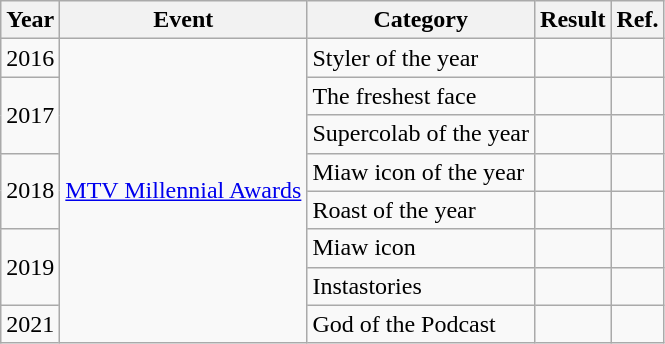<table class="wikitable">
<tr>
<th>Year</th>
<th>Event</th>
<th>Category</th>
<th>Result</th>
<th>Ref.</th>
</tr>
<tr>
<td>2016</td>
<td rowspan="8"><a href='#'>MTV Millennial Awards</a></td>
<td>Styler of the year</td>
<td></td>
<td></td>
</tr>
<tr>
<td rowspan="2">2017</td>
<td>The freshest face</td>
<td></td>
<td></td>
</tr>
<tr>
<td>Supercolab of the year</td>
<td></td>
<td></td>
</tr>
<tr>
<td rowspan="2">2018</td>
<td>Miaw icon of the year</td>
<td></td>
<td></td>
</tr>
<tr>
<td>Roast of the year</td>
<td></td>
<td></td>
</tr>
<tr>
<td rowspan="2">2019</td>
<td>Miaw icon</td>
<td></td>
<td></td>
</tr>
<tr>
<td>Instastories</td>
<td></td>
<td></td>
</tr>
<tr>
<td>2021</td>
<td>God of the Podcast</td>
<td></td>
<td></td>
</tr>
</table>
